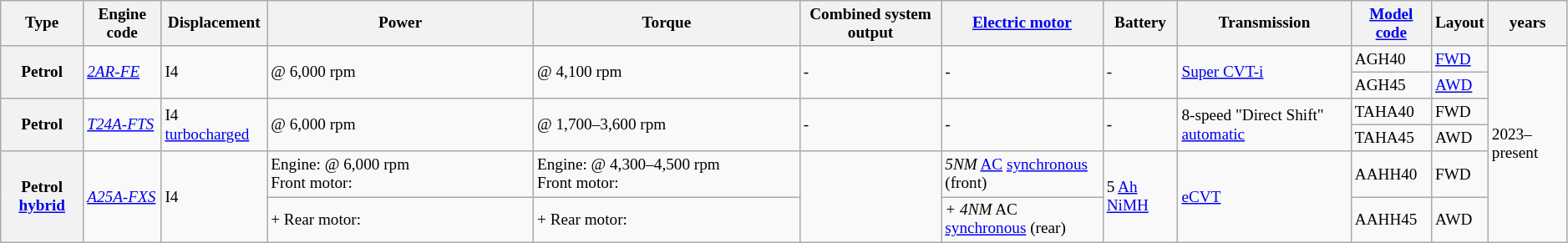<table class="wikitable" style="text-align:left; font-size:80%;">
<tr>
<th>Type</th>
<th>Engine code</th>
<th>Displacement</th>
<th width="17%">Power</th>
<th width="17%">Torque</th>
<th>Combined system output</th>
<th><a href='#'>Electric motor</a></th>
<th>Battery</th>
<th>Transmission</th>
<th><a href='#'>Model code</a></th>
<th>Layout</th>
<th> years</th>
</tr>
<tr>
<th rowspan="2">Petrol</th>
<td rowspan="2"><em><a href='#'>2AR-FE</a></em></td>
<td rowspan="2"> I4</td>
<td rowspan="2"> @ 6,000 rpm</td>
<td rowspan="2"> @ 4,100 rpm</td>
<td rowspan="2">-</td>
<td rowspan="2">-</td>
<td rowspan="2">-</td>
<td rowspan="2"><a href='#'>Super CVT-i</a></td>
<td>AGH40</td>
<td><a href='#'>FWD</a></td>
<td rowspan="6">2023–present</td>
</tr>
<tr>
<td>AGH45</td>
<td><a href='#'>AWD</a></td>
</tr>
<tr>
<th rowspan="2">Petrol</th>
<td rowspan="2"><em><a href='#'>T24A-FTS</a></em></td>
<td rowspan="2"> I4 <a href='#'>turbocharged</a></td>
<td rowspan="2"> @ 6,000 rpm</td>
<td rowspan="2"> @ 1,700–3,600 rpm</td>
<td rowspan="2">-</td>
<td rowspan="2">-</td>
<td rowspan="2">-</td>
<td rowspan="2">8-speed "Direct Shift" <a href='#'>automatic</a></td>
<td>TAHA40</td>
<td>FWD</td>
</tr>
<tr>
<td>TAHA45</td>
<td>AWD</td>
</tr>
<tr>
<th rowspan="2">Petrol <a href='#'>hybrid</a></th>
<td rowspan="2"><em><a href='#'>A25A-FXS</a></em></td>
<td rowspan="2"> I4</td>
<td>Engine:  @ 6,000 rpm<br>Front motor: </td>
<td>Engine:  @ 4,300–4,500 rpm<br>Front motor: </td>
<td rowspan="2"></td>
<td><em>5NM</em> <a href='#'>AC</a> <a href='#'>synchronous</a> (front)</td>
<td rowspan="2">5 <a href='#'>Ah</a> <a href='#'>NiMH</a></td>
<td rowspan="2"><a href='#'>eCVT</a></td>
<td>AAHH40</td>
<td>FWD</td>
</tr>
<tr>
<td>+ Rear motor: </td>
<td>+ Rear motor: </td>
<td><em>+ 4NM</em> AC <a href='#'>synchronous</a> (rear)</td>
<td>AAHH45</td>
<td>AWD</td>
</tr>
</table>
